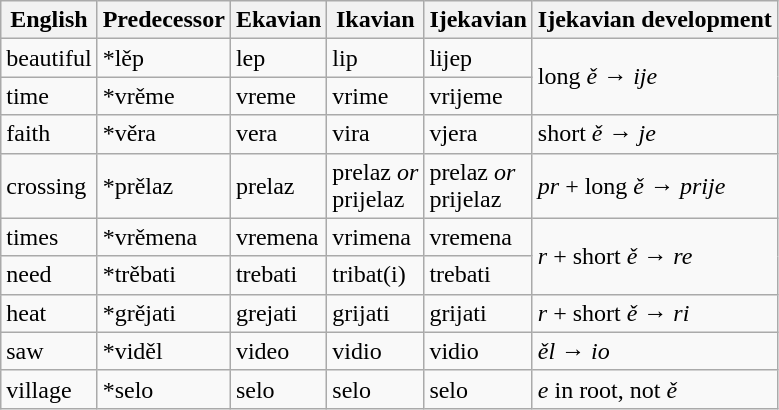<table class="wikitable">
<tr>
<th>English</th>
<th>Predecessor</th>
<th>Ekavian</th>
<th>Ikavian</th>
<th>Ijekavian</th>
<th>Ijekavian development</th>
</tr>
<tr>
<td>beautiful</td>
<td>*lěp</td>
<td>lep</td>
<td>lip</td>
<td>lijep</td>
<td rowspan="2">long <em>ě</em> → <em>ije</em></td>
</tr>
<tr>
<td>time</td>
<td>*vrěme</td>
<td>vreme</td>
<td>vrime</td>
<td>vrijeme</td>
</tr>
<tr>
<td>faith</td>
<td>*věra</td>
<td>vera</td>
<td>vira</td>
<td>vjera</td>
<td>short <em>ě</em> → <em>je</em></td>
</tr>
<tr>
<td>crossing</td>
<td>*prělaz</td>
<td>prelaz</td>
<td>prеlaz <em>or</em><br>prijelaz</td>
<td>prеlaz <em>or</em><br>prijelaz</td>
<td><em>pr</em> + long <em>ě</em> → <em>prije</em></td>
</tr>
<tr>
<td>times</td>
<td>*vrěmena</td>
<td>vremena</td>
<td>vrimena</td>
<td>vremena</td>
<td rowspan="2"><em>r</em> + short <em>ě</em> → <em>re</em></td>
</tr>
<tr>
<td>need</td>
<td>*trěbati</td>
<td>trebati</td>
<td>tribat(i)</td>
<td>trebati</td>
</tr>
<tr>
<td>heat</td>
<td>*grějati</td>
<td>grejati</td>
<td>grijati</td>
<td>grijati</td>
<td><em>r</em> + short <em>ě</em> → <em>ri</em></td>
</tr>
<tr>
<td>saw</td>
<td>*viděl</td>
<td>video</td>
<td>vidio</td>
<td>vidio</td>
<td><em>ěl</em> → <em>io</em></td>
</tr>
<tr>
<td>village</td>
<td>*selo</td>
<td>selo</td>
<td>selo</td>
<td>selo</td>
<td><em>e</em> in root, not <em>ě</em></td>
</tr>
</table>
